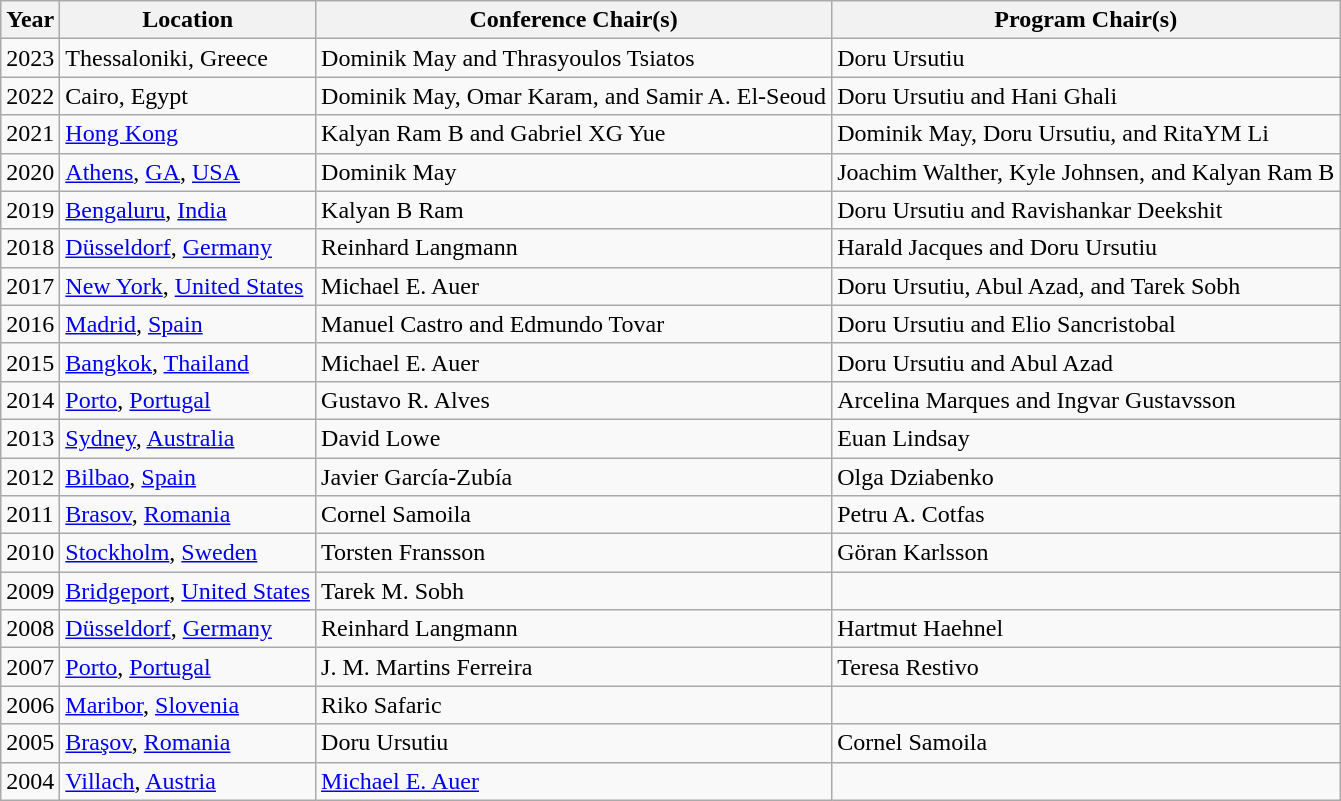<table class="wikitable">
<tr>
<th>Year</th>
<th>Location</th>
<th>Conference Chair(s)</th>
<th>Program Chair(s)</th>
</tr>
<tr>
<td>2023</td>
<td>Thessaloniki, Greece</td>
<td>Dominik May and Thrasyoulos Tsiatos</td>
<td>Doru Ursutiu</td>
</tr>
<tr>
<td>2022</td>
<td>Cairo, Egypt</td>
<td>Dominik May, Omar Karam, and Samir A. El-Seoud</td>
<td>Doru Ursutiu and Hani Ghali</td>
</tr>
<tr>
<td>2021</td>
<td><a href='#'>Hong Kong</a></td>
<td>Kalyan Ram B and Gabriel XG Yue</td>
<td>Dominik May, Doru Ursutiu, and RitaYM Li</td>
</tr>
<tr>
<td>2020</td>
<td><a href='#'>Athens</a>, <a href='#'>GA</a>, <a href='#'>USA</a></td>
<td>Dominik May</td>
<td>Joachim Walther, Kyle Johnsen, and Kalyan Ram B</td>
</tr>
<tr>
<td>2019</td>
<td><a href='#'>Bengaluru</a>, <a href='#'>India</a></td>
<td>Kalyan B Ram</td>
<td>Doru Ursutiu and Ravishankar Deekshit</td>
</tr>
<tr>
<td>2018</td>
<td><a href='#'>Düsseldorf</a>, <a href='#'>Germany</a></td>
<td>Reinhard Langmann</td>
<td>Harald Jacques and Doru Ursutiu</td>
</tr>
<tr>
<td>2017</td>
<td><a href='#'>New York</a>, <a href='#'>United States</a></td>
<td>Michael E. Auer</td>
<td>Doru Ursutiu, Abul Azad, and Tarek Sobh</td>
</tr>
<tr>
<td>2016</td>
<td><a href='#'>Madrid</a>, <a href='#'>Spain</a></td>
<td>Manuel Castro and Edmundo Tovar</td>
<td>Doru Ursutiu and Elio Sancristobal</td>
</tr>
<tr>
<td>2015</td>
<td><a href='#'>Bangkok</a>, <a href='#'>Thailand</a></td>
<td>Michael E. Auer</td>
<td>Doru Ursutiu and Abul Azad</td>
</tr>
<tr>
<td>2014</td>
<td><a href='#'>Porto</a>, <a href='#'>Portugal</a></td>
<td>Gustavo R. Alves</td>
<td>Arcelina Marques and Ingvar Gustavsson</td>
</tr>
<tr>
<td>2013</td>
<td><a href='#'>Sydney</a>, <a href='#'>Australia</a></td>
<td>David Lowe</td>
<td>Euan Lindsay</td>
</tr>
<tr>
<td>2012</td>
<td><a href='#'>Bilbao</a>, <a href='#'>Spain</a></td>
<td>Javier García-Zubía</td>
<td>Olga Dziabenko</td>
</tr>
<tr>
<td>2011</td>
<td><a href='#'>Brasov</a>, <a href='#'>Romania</a></td>
<td>Cornel Samoila</td>
<td>Petru A. Cotfas</td>
</tr>
<tr>
<td>2010</td>
<td><a href='#'>Stockholm</a>, <a href='#'>Sweden</a></td>
<td>Torsten Fransson</td>
<td>Göran Karlsson</td>
</tr>
<tr>
<td>2009</td>
<td><a href='#'>Bridgeport</a>, <a href='#'>United States</a></td>
<td>Tarek M. Sobh</td>
<td></td>
</tr>
<tr>
<td>2008</td>
<td><a href='#'>Düsseldorf</a>, <a href='#'>Germany</a></td>
<td>Reinhard Langmann</td>
<td>Hartmut Haehnel</td>
</tr>
<tr>
<td>2007</td>
<td><a href='#'>Porto</a>, <a href='#'>Portugal</a></td>
<td>J. M. Martins Ferreira</td>
<td>Teresa Restivo</td>
</tr>
<tr>
<td>2006</td>
<td><a href='#'>Maribor</a>, <a href='#'>Slovenia</a></td>
<td>Riko Safaric</td>
<td></td>
</tr>
<tr>
<td>2005</td>
<td><a href='#'>Braşov</a>, <a href='#'>Romania</a></td>
<td>Doru Ursutiu</td>
<td>Cornel Samoila</td>
</tr>
<tr>
<td>2004</td>
<td><a href='#'>Villach</a>, <a href='#'>Austria</a></td>
<td><a href='#'>Michael E. Auer</a></td>
</tr>
</table>
